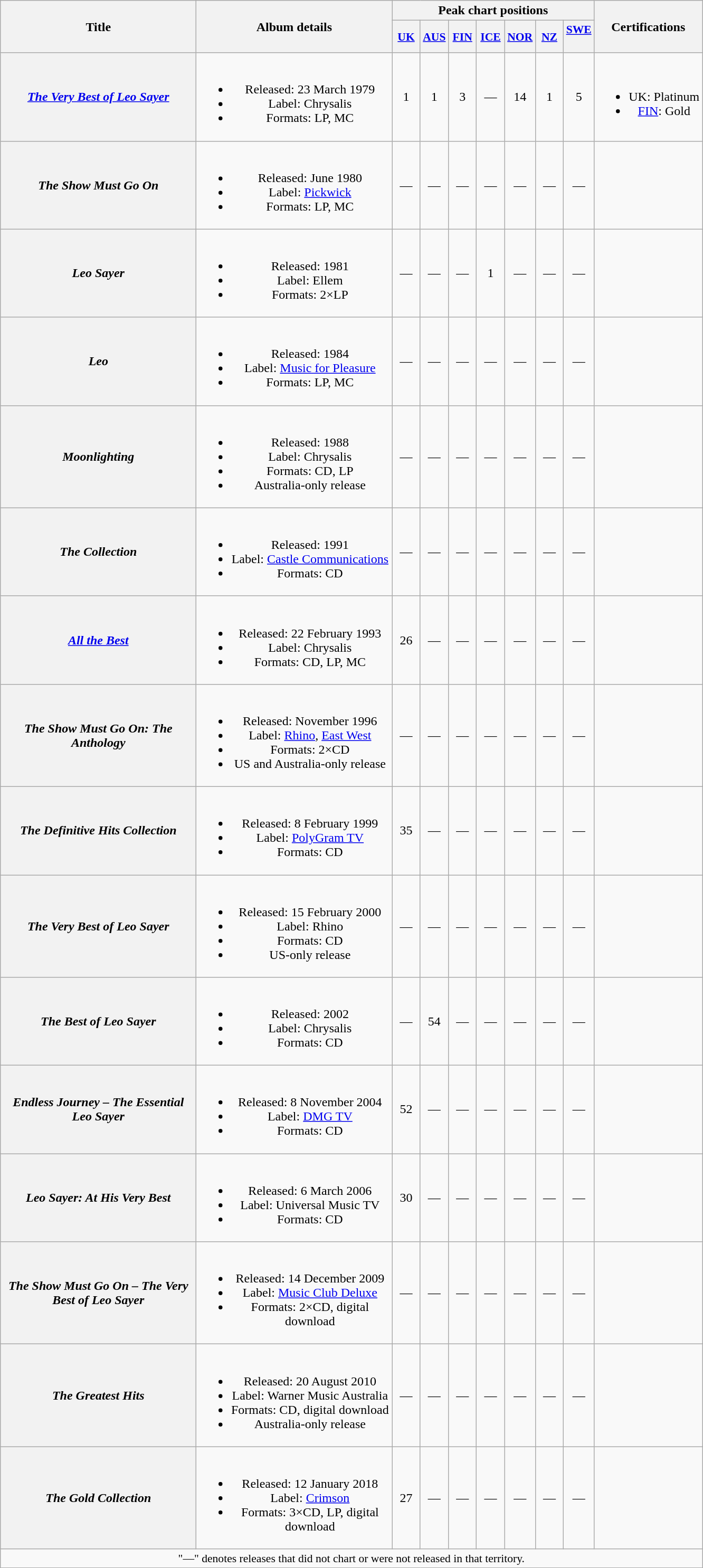<table class="wikitable plainrowheaders" style="text-align:center;">
<tr>
<th rowspan="2" scope="col" style="width:15em;">Title</th>
<th rowspan="2" scope="col" style="width:15em;">Album details</th>
<th colspan="7">Peak chart positions</th>
<th rowspan="2">Certifications</th>
</tr>
<tr>
<th scope="col" style="width:2em;font-size:90%;"><a href='#'>UK</a><br></th>
<th scope="col" style="width:2em;font-size:90%;"><a href='#'>AUS</a><br></th>
<th scope="col" style="width:2em;font-size:90%;"><a href='#'>FIN</a><br></th>
<th scope="col" style="width:2em;font-size:90%;"><a href='#'>ICE</a><br></th>
<th scope="col" style="width:2em;font-size:90%;"><a href='#'>NOR</a><br></th>
<th scope="col" style="width:2em;font-size:90%;"><a href='#'>NZ</a><br></th>
<th scope="col" style="width:2em;font-size:90%;"><a href='#'>SWE</a><br><br></th>
</tr>
<tr>
<th scope="row"><em><a href='#'>The Very Best of Leo Sayer</a></em></th>
<td><br><ul><li>Released: 23 March 1979</li><li>Label: Chrysalis</li><li>Formats: LP, MC</li></ul></td>
<td>1</td>
<td>1</td>
<td>3</td>
<td>—</td>
<td>14</td>
<td>1</td>
<td>5</td>
<td><br><ul><li>UK: Platinum</li><li><a href='#'>FIN</a>: Gold</li></ul></td>
</tr>
<tr>
<th scope="row"><em>The Show Must Go On</em></th>
<td><br><ul><li>Released: June 1980</li><li>Label: <a href='#'>Pickwick</a></li><li>Formats: LP, MC</li></ul></td>
<td>—</td>
<td>—</td>
<td>—</td>
<td>—</td>
<td>—</td>
<td>—</td>
<td>—</td>
<td></td>
</tr>
<tr>
<th scope="row"><em>Leo Sayer</em> </th>
<td><br><ul><li>Released: 1981</li><li>Label: Ellem</li><li>Formats: 2×LP</li></ul></td>
<td>—</td>
<td>—</td>
<td>—</td>
<td>1</td>
<td>—</td>
<td>—</td>
<td>—</td>
<td></td>
</tr>
<tr>
<th scope="row"><em>Leo</em></th>
<td><br><ul><li>Released: 1984</li><li>Label: <a href='#'>Music for Pleasure</a></li><li>Formats: LP, MC</li></ul></td>
<td>—</td>
<td>—</td>
<td>—</td>
<td>—</td>
<td>—</td>
<td>—</td>
<td>—</td>
<td></td>
</tr>
<tr>
<th scope="row"><em>Moonlighting</em></th>
<td><br><ul><li>Released: 1988</li><li>Label: Chrysalis</li><li>Formats: CD, LP</li><li>Australia-only release</li></ul></td>
<td>—</td>
<td>—</td>
<td>—</td>
<td>—</td>
<td>—</td>
<td>—</td>
<td>—</td>
<td></td>
</tr>
<tr>
<th scope="row"><em>The Collection</em></th>
<td><br><ul><li>Released: 1991</li><li>Label: <a href='#'>Castle Communications</a></li><li>Formats: CD</li></ul></td>
<td>—</td>
<td>—</td>
<td>—</td>
<td>—</td>
<td>—</td>
<td>—</td>
<td>—</td>
<td></td>
</tr>
<tr>
<th scope="row"><em><a href='#'>All the Best</a></em></th>
<td><br><ul><li>Released: 22 February 1993</li><li>Label: Chrysalis</li><li>Formats: CD, LP, MC</li></ul></td>
<td>26</td>
<td>—</td>
<td>—</td>
<td>—</td>
<td>—</td>
<td>—</td>
<td>—</td>
<td></td>
</tr>
<tr>
<th scope="row"><em>The Show Must Go On: The Anthology</em></th>
<td><br><ul><li>Released: November 1996</li><li>Label: <a href='#'>Rhino</a>, <a href='#'>East West</a></li><li>Formats: 2×CD</li><li>US and Australia-only release</li></ul></td>
<td>—</td>
<td>—</td>
<td>—</td>
<td>—</td>
<td>—</td>
<td>—</td>
<td>—</td>
<td></td>
</tr>
<tr>
<th scope="row"><em>The Definitive Hits Collection</em></th>
<td><br><ul><li>Released: 8 February 1999</li><li>Label: <a href='#'>PolyGram TV</a></li><li>Formats: CD</li></ul></td>
<td>35</td>
<td>—</td>
<td>—</td>
<td>—</td>
<td>—</td>
<td>—</td>
<td>—</td>
<td></td>
</tr>
<tr>
<th scope="row"><em>The Very Best of Leo Sayer</em></th>
<td><br><ul><li>Released: 15 February 2000</li><li>Label: Rhino</li><li>Formats: CD</li><li>US-only release</li></ul></td>
<td>—</td>
<td>—</td>
<td>—</td>
<td>—</td>
<td>—</td>
<td>—</td>
<td>—</td>
<td></td>
</tr>
<tr>
<th scope="row"><em>The Best of Leo Sayer</em></th>
<td><br><ul><li>Released: 2002</li><li>Label: Chrysalis</li><li>Formats: CD</li></ul></td>
<td>—</td>
<td>54</td>
<td>—</td>
<td>—</td>
<td>—</td>
<td>—</td>
<td>—</td>
<td></td>
</tr>
<tr>
<th scope="row"><em>Endless Journey – The Essential Leo Sayer</em></th>
<td><br><ul><li>Released: 8 November 2004</li><li>Label: <a href='#'>DMG TV</a></li><li>Formats: CD</li></ul></td>
<td>52</td>
<td>—</td>
<td>—</td>
<td>—</td>
<td>—</td>
<td>—</td>
<td>—</td>
<td></td>
</tr>
<tr>
<th scope="row"><em>Leo Sayer: At His Very Best</em></th>
<td><br><ul><li>Released: 6 March 2006</li><li>Label: Universal Music TV</li><li>Formats: CD</li></ul></td>
<td>30</td>
<td>—</td>
<td>—</td>
<td>—</td>
<td>—</td>
<td>—</td>
<td>—</td>
<td></td>
</tr>
<tr>
<th scope="row"><em>The Show Must Go On – The Very Best of Leo Sayer</em></th>
<td><br><ul><li>Released: 14 December 2009</li><li>Label: <a href='#'>Music Club Deluxe</a></li><li>Formats: 2×CD, digital download</li></ul></td>
<td>—</td>
<td>—</td>
<td>—</td>
<td>—</td>
<td>—</td>
<td>—</td>
<td>—</td>
<td></td>
</tr>
<tr>
<th scope="row"><em>The Greatest Hits</em></th>
<td><br><ul><li>Released: 20 August 2010</li><li>Label: Warner Music Australia</li><li>Formats: CD, digital download</li><li>Australia-only release</li></ul></td>
<td>—</td>
<td>—</td>
<td>—</td>
<td>—</td>
<td>—</td>
<td>—</td>
<td>—</td>
<td></td>
</tr>
<tr>
<th scope="row"><em>The Gold Collection</em></th>
<td><br><ul><li>Released: 12 January 2018</li><li>Label: <a href='#'>Crimson</a></li><li>Formats: 3×CD, LP, digital download</li></ul></td>
<td>27</td>
<td>—</td>
<td>—</td>
<td>—</td>
<td>—</td>
<td>—</td>
<td>—</td>
<td></td>
</tr>
<tr>
<td colspan="10" style="font-size:90%">"—" denotes releases that did not chart or were not released in that territory.</td>
</tr>
</table>
